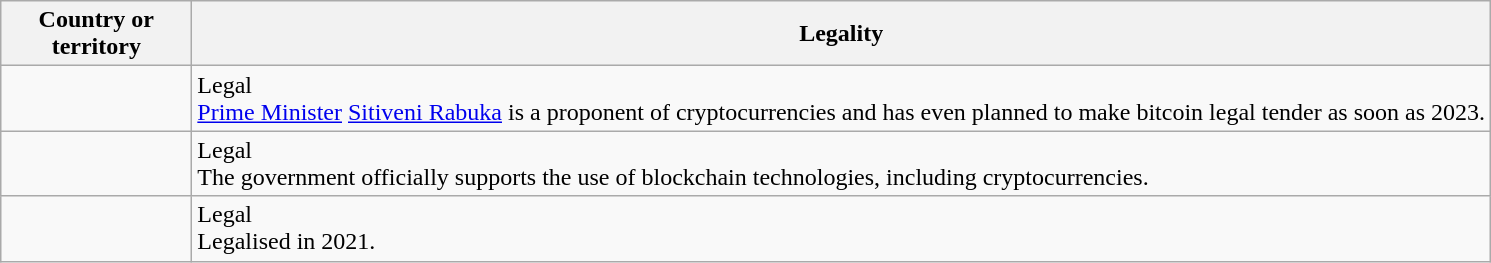<table class="wikitable sortable" style="text-align:left">
<tr>
<th style="width:120px;"><strong>Country or territory</strong></th>
<th><strong>Legality</strong></th>
</tr>
<tr>
<td></td>
<td> Legal<br><a href='#'>Prime Minister</a> <a href='#'>Sitiveni Rabuka</a> is a proponent of cryptocurrencies and has even planned to make bitcoin legal tender as soon as 2023.</td>
</tr>
<tr>
<td></td>
<td> Legal<br>The government officially supports the use of blockchain technologies, including cryptocurrencies.</td>
</tr>
<tr>
<td></td>
<td> Legal<br>Legalised in 2021.</td>
</tr>
</table>
